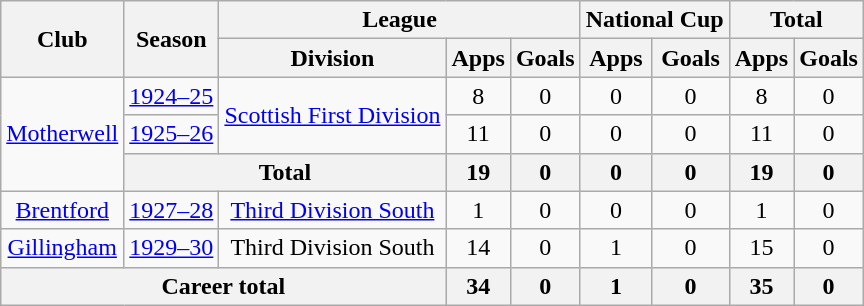<table class="wikitable" style="text-align: center;">
<tr>
<th rowspan="2">Club</th>
<th rowspan="2">Season</th>
<th colspan="3">League</th>
<th colspan="2">National Cup</th>
<th colspan="2">Total</th>
</tr>
<tr>
<th>Division</th>
<th>Apps</th>
<th>Goals</th>
<th>Apps</th>
<th>Goals</th>
<th>Apps</th>
<th>Goals</th>
</tr>
<tr>
<td rowspan="3"><a href='#'>Motherwell</a></td>
<td><a href='#'>1924–25</a></td>
<td rowspan="2"><a href='#'>Scottish First Division</a></td>
<td>8</td>
<td>0</td>
<td>0</td>
<td>0</td>
<td>8</td>
<td>0</td>
</tr>
<tr>
<td><a href='#'>1925–26</a></td>
<td>11</td>
<td>0</td>
<td>0</td>
<td>0</td>
<td>11</td>
<td>0</td>
</tr>
<tr>
<th colspan="2">Total</th>
<th>19</th>
<th>0</th>
<th>0</th>
<th>0</th>
<th>19</th>
<th>0</th>
</tr>
<tr>
<td><a href='#'>Brentford</a></td>
<td><a href='#'>1927–28</a></td>
<td><a href='#'>Third Division South</a></td>
<td>1</td>
<td>0</td>
<td>0</td>
<td>0</td>
<td>1</td>
<td>0</td>
</tr>
<tr>
<td><a href='#'>Gillingham</a></td>
<td><a href='#'>1929–30</a></td>
<td>Third Division South</td>
<td>14</td>
<td>0</td>
<td>1</td>
<td>0</td>
<td>15</td>
<td>0</td>
</tr>
<tr>
<th colspan="3">Career total</th>
<th>34</th>
<th>0</th>
<th>1</th>
<th>0</th>
<th>35</th>
<th>0</th>
</tr>
</table>
